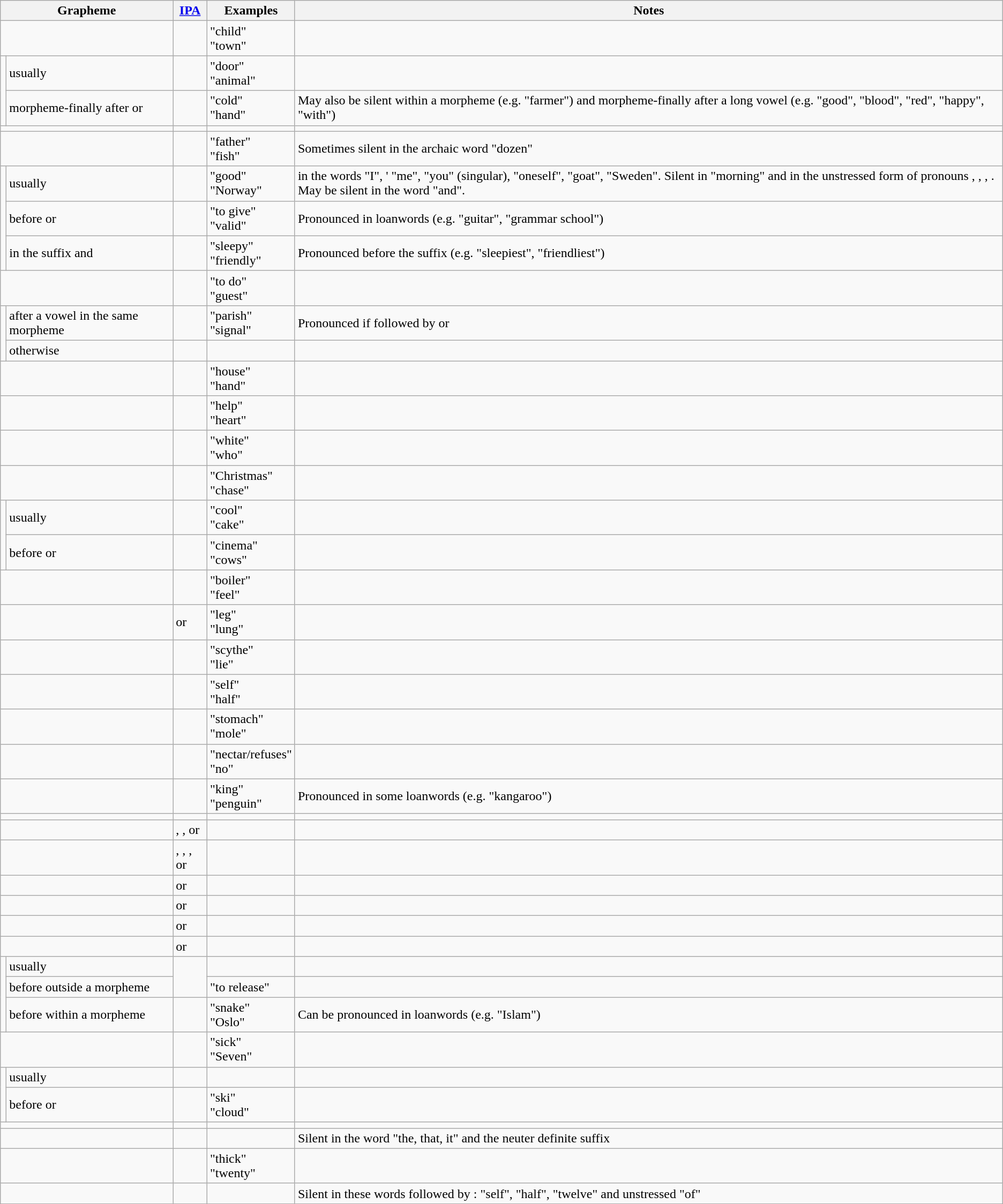<table class="wikitable">
<tr>
<th colspan="2">Grapheme</th>
<th><a href='#'>IPA</a></th>
<th>Examples</th>
<th>Notes</th>
</tr>
<tr>
<td colspan="2"><strong></strong></td>
<td></td>
<td>  "child"<br>  "town"</td>
<td></td>
</tr>
<tr>
<td rowspan="2"><strong></strong></td>
<td>usually</td>
<td></td>
<td>  "door"<br>  "animal"</td>
<td></td>
</tr>
<tr>
<td>morpheme-finally after  or </td>
<td></td>
<td>  "cold"<br>  "hand"</td>
<td>May also be silent within a morpheme (e.g.  "farmer") and morpheme-finally after a long vowel (e.g.  "good",  "blood",  "red",  "happy",  "with")</td>
</tr>
<tr>
<td colspan="2"><strong></strong></td>
<td></td>
<td></td>
<td></td>
</tr>
<tr>
<td colspan="2"><strong></strong></td>
<td></td>
<td>  "father"<br>  "fish"</td>
<td>Sometimes silent in the archaic word   "dozen"</td>
</tr>
<tr>
<td rowspan="3"><strong></strong></td>
<td>usually</td>
<td></td>
<td>  "good"<br>  "Norway"</td>
<td> in the words  "I", ' "me",  "you" (singular),  "oneself",  "goat",  "Sweden". Silent in  "morning" and in the unstressed form of pronouns , , , . May be silent in the word  "and".</td>
</tr>
<tr>
<td>before  or </td>
<td></td>
<td>  "to give"<br>  "valid"</td>
<td>Pronounced  in loanwords (e.g.   "guitar",   "grammar school")</td>
</tr>
<tr>
<td>in the suffix  and </td>
<td></td>
<td>  "sleepy"<br>  "friendly"</td>
<td>Pronounced  before the suffix  (e.g.   "sleepiest",   "friendliest")</td>
</tr>
<tr>
<td colspan="2"><strong></strong></td>
<td></td>
<td>  "to do"<br>  "guest"</td>
<td></td>
</tr>
<tr>
<td rowspan="2"><strong></strong></td>
<td>after a vowel in the same morpheme</td>
<td></td>
<td>  "parish"<br>  "signal"</td>
<td>Pronounced  if followed by  or </td>
</tr>
<tr>
<td>otherwise</td>
<td></td>
<td></td>
<td></td>
</tr>
<tr>
<td colspan="2"><strong></strong></td>
<td></td>
<td>  "house"<br>  "hand"</td>
<td></td>
</tr>
<tr>
<td colspan="2"><strong></strong></td>
<td></td>
<td>  "help"<br>  "heart"</td>
<td></td>
</tr>
<tr>
<td colspan="2"><strong></strong></td>
<td></td>
<td>  "white"<br>  "who"</td>
<td></td>
</tr>
<tr>
<td colspan="2"><strong></strong></td>
<td></td>
<td>  "Christmas"<br>  "chase"</td>
<td></td>
</tr>
<tr>
<td rowspan="2"><strong></strong></td>
<td>usually</td>
<td></td>
<td>  "cool"<br>  "cake"</td>
<td></td>
</tr>
<tr>
<td>before  or </td>
<td></td>
<td>  "cinema"<br>  "cows"</td>
<td></td>
</tr>
<tr>
<td colspan="2"><strong></strong></td>
<td></td>
<td>  "boiler"<br>  "feel"</td>
<td></td>
</tr>
<tr>
<td colspan="2"><strong></strong></td>
<td> or </td>
<td>  "leg"<br>  "lung"</td>
<td></td>
</tr>
<tr>
<td colspan="2"><strong></strong></td>
<td></td>
<td>  "scythe"<br>  "lie"</td>
<td></td>
</tr>
<tr>
<td colspan="2"><strong></strong></td>
<td></td>
<td>  "self"<br>  "half"</td>
<td></td>
</tr>
<tr>
<td colspan="2"><strong></strong></td>
<td></td>
<td>  "stomach"<br>  "mole"</td>
</tr>
<tr>
<td colspan="2"><strong></strong></td>
<td></td>
<td>  "nectar/refuses"<br>  "no"</td>
<td></td>
</tr>
<tr>
<td colspan="2"><strong></strong></td>
<td></td>
<td>  "king"<br>  "penguin"</td>
<td>Pronounced  in some loanwords (e.g.   "kangaroo")</td>
</tr>
<tr>
<td colspan="2"><strong></strong></td>
<td></td>
<td></td>
<td></td>
</tr>
<tr>
<td colspan="2"><strong></strong></td>
<td>, , or </td>
<td></td>
<td></td>
</tr>
<tr>
<td colspan="2"><strong></strong></td>
<td>, , , or </td>
<td></td>
<td></td>
</tr>
<tr>
<td colspan="2"><strong></strong></td>
<td> or </td>
<td></td>
<td></td>
</tr>
<tr>
<td colspan="2"><strong></strong></td>
<td> or </td>
<td></td>
<td></td>
</tr>
<tr>
<td colspan="2"><strong></strong></td>
<td> or </td>
<td></td>
<td></td>
</tr>
<tr>
<td colspan="2"><strong></strong></td>
<td> or </td>
<td></td>
<td></td>
</tr>
<tr>
<td rowspan="3"><strong></strong></td>
<td>usually</td>
<td rowspan="2"></td>
<td></td>
<td></td>
</tr>
<tr>
<td>before  outside a morpheme</td>
<td>  "to release"</td>
<td></td>
</tr>
<tr>
<td>before  within a morpheme</td>
<td></td>
<td>  "snake"<br>  "Oslo"</td>
<td>Can be pronounced  in loanwords (e.g.   "Islam")</td>
</tr>
<tr>
<td colspan="2"><strong></strong></td>
<td></td>
<td>  "sick"<br>  "Seven"</td>
<td></td>
</tr>
<tr>
<td rowspan="2"><strong></strong></td>
<td>usually</td>
<td></td>
<td></td>
<td></td>
</tr>
<tr>
<td>before  or </td>
<td></td>
<td>  "ski"<br>  "cloud"</td>
<td></td>
</tr>
<tr>
<td colspan="2"><strong></strong></td>
<td></td>
<td></td>
<td></td>
</tr>
<tr>
<td colspan="2"><strong></strong></td>
<td></td>
<td></td>
<td>Silent in the word  "the, that, it" and the neuter definite suffix </td>
</tr>
<tr>
<td colspan="2"><strong></strong></td>
<td></td>
<td>  "thick"<br>  "twenty"</td>
<td></td>
</tr>
<tr>
<td colspan="2"><strong></strong></td>
<td></td>
<td></td>
<td>Silent in these words followed by :   "self",   "half",   "twelve" and unstressed   "of"</td>
</tr>
</table>
